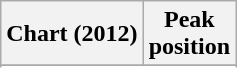<table class="wikitable sortable plainrowheaders" style="text-align:center">
<tr>
<th scope="col">Chart (2012)</th>
<th scope="col">Peak<br>position</th>
</tr>
<tr>
</tr>
<tr>
</tr>
</table>
